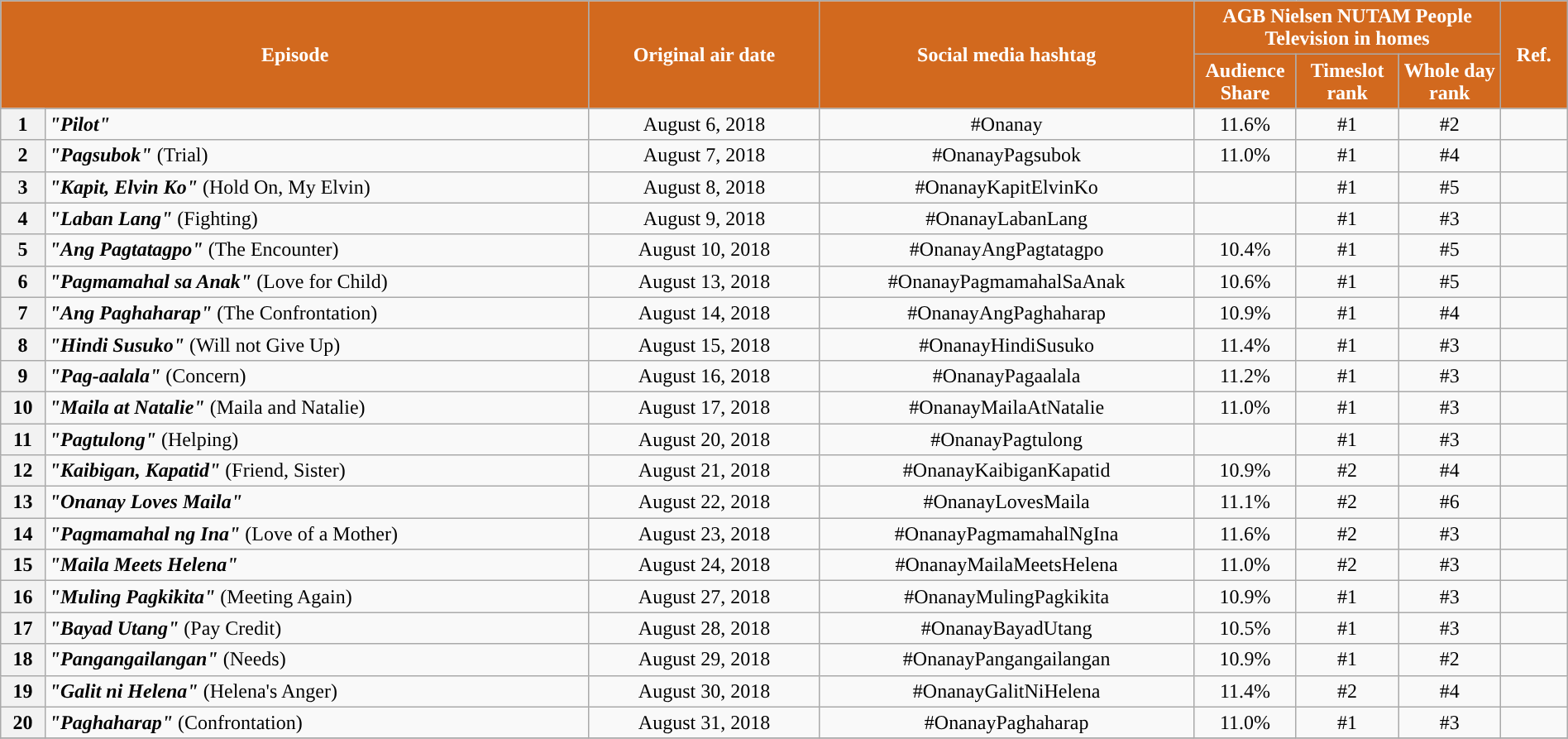<table class="wikitable" style="text-align:center; font-size:100%; line-height:18px;" width="100%">
<tr>
<th style="background-color:#D2691E; color:#ffffff;" colspan="2" rowspan="2">Episode</th>
<th style="background-color:#D2691E; color:white" rowspan="2">Original air date</th>
<th style="background-color:#D2691E; color:white" rowspan="2">Social media hashtag</th>
<th style="background-color:#D2691E; color:#ffffff;" colspan="3">AGB Nielsen NUTAM People Television in homes</th>
<th style="background-color:#D2691E; color:#ffffff;" rowspan="2">Ref.</th>
</tr>
<tr>
<th style="background-color:#D2691E; width:75px; color:#ffffff;">Audience Share</th>
<th style="background-color:#D2691E; width:75px; color:#ffffff;">Timeslot<br>rank</th>
<th style="background-color:#D2691E; width:75px; color:#ffffff;">Whole day<br>rank</th>
</tr>
<tr>
<th>1</th>
<td style="text-align: left;"><strong><em>"Pilot"</em></strong></td>
<td>August 6, 2018</td>
<td>#Onanay</td>
<td>11.6%</td>
<td>#1</td>
<td>#2</td>
<td></td>
</tr>
<tr>
<th>2</th>
<td style="text-align: left;"><strong><em>"Pagsubok"</em></strong> (Trial)</td>
<td>August 7, 2018</td>
<td>#OnanayPagsubok</td>
<td>11.0%</td>
<td>#1</td>
<td>#4</td>
<td></td>
</tr>
<tr>
<th>3</th>
<td style="text-align: left;"><strong><em>"Kapit, Elvin Ko"</em></strong> (Hold On, My Elvin)</td>
<td>August 8, 2018</td>
<td>#OnanayKapitElvinKo</td>
<td></td>
<td>#1</td>
<td>#5</td>
<td></td>
</tr>
<tr>
<th>4</th>
<td style="text-align: left;"><strong><em>"Laban Lang"</em></strong> (Fighting)</td>
<td>August 9, 2018</td>
<td>#OnanayLabanLang</td>
<td></td>
<td>#1</td>
<td>#3</td>
<td></td>
</tr>
<tr>
<th>5</th>
<td style="text-align: left;"><strong><em>"Ang Pagtatagpo"</em></strong> (The Encounter)</td>
<td>August 10, 2018</td>
<td>#OnanayAngPagtatagpo</td>
<td>10.4%</td>
<td>#1</td>
<td>#5</td>
<td></td>
</tr>
<tr>
<th>6</th>
<td style="text-align: left;"><strong><em>"Pagmamahal sa Anak"</em></strong> (Love for Child)</td>
<td>August 13, 2018</td>
<td>#OnanayPagmamahalSaAnak</td>
<td>10.6%</td>
<td>#1</td>
<td>#5</td>
<td></td>
</tr>
<tr>
<th>7</th>
<td style="text-align: left;"><strong><em>"Ang Paghaharap"</em></strong> (The Confrontation)</td>
<td>August 14, 2018</td>
<td>#OnanayAngPaghaharap</td>
<td>10.9%</td>
<td>#1</td>
<td>#4</td>
<td></td>
</tr>
<tr>
<th>8</th>
<td style="text-align: left;"><strong><em>"Hindi Susuko"</em></strong> (Will not Give Up)</td>
<td>August 15, 2018</td>
<td>#OnanayHindiSusuko</td>
<td>11.4%</td>
<td>#1</td>
<td>#3</td>
<td></td>
</tr>
<tr>
<th>9</th>
<td style="text-align: left;"><strong><em>"Pag-aalala"</em></strong> (Concern)</td>
<td>August 16, 2018</td>
<td>#OnanayPagaalala</td>
<td>11.2%</td>
<td>#1</td>
<td>#3</td>
<td></td>
</tr>
<tr>
<th>10</th>
<td style="text-align: left;"><strong><em>"Maila at Natalie"</em></strong> (Maila and Natalie)</td>
<td>August 17, 2018</td>
<td>#OnanayMailaAtNatalie</td>
<td>11.0%</td>
<td>#1</td>
<td>#3</td>
<td></td>
</tr>
<tr>
<th>11</th>
<td style="text-align: left;"><strong><em>"Pagtulong"</em></strong> (Helping)</td>
<td>August 20, 2018</td>
<td>#OnanayPagtulong</td>
<td></td>
<td>#1</td>
<td>#3</td>
<td></td>
</tr>
<tr>
<th>12</th>
<td style="text-align: left;"><strong><em>"Kaibigan, Kapatid"</em></strong> (Friend, Sister)</td>
<td>August 21, 2018</td>
<td>#OnanayKaibiganKapatid</td>
<td>10.9%</td>
<td>#2</td>
<td>#4</td>
<td></td>
</tr>
<tr>
<th>13</th>
<td style="text-align: left;"><strong><em>"Onanay Loves Maila"</em></strong></td>
<td>August 22, 2018</td>
<td>#OnanayLovesMaila</td>
<td>11.1%</td>
<td>#2</td>
<td>#6</td>
<td></td>
</tr>
<tr>
<th>14</th>
<td style="text-align: left;"><strong><em>"Pagmamahal ng Ina"</em></strong> (Love of a Mother)</td>
<td>August 23, 2018</td>
<td>#OnanayPagmamahalNgIna</td>
<td>11.6%</td>
<td>#2</td>
<td>#3</td>
<td></td>
</tr>
<tr>
<th>15</th>
<td style="text-align: left;"><strong><em>"Maila Meets Helena"</em></strong></td>
<td>August 24, 2018</td>
<td>#OnanayMailaMeetsHelena</td>
<td>11.0%</td>
<td>#2</td>
<td>#3</td>
<td></td>
</tr>
<tr>
<th>16</th>
<td style="text-align: left;"><strong><em>"Muling Pagkikita"</em></strong> (Meeting Again)</td>
<td>August 27, 2018</td>
<td>#OnanayMulingPagkikita</td>
<td>10.9%</td>
<td>#1</td>
<td>#3</td>
<td></td>
</tr>
<tr>
<th>17</th>
<td style="text-align: left;"><strong><em>"Bayad Utang"</em></strong> (Pay Credit)</td>
<td>August 28, 2018</td>
<td>#OnanayBayadUtang</td>
<td>10.5%</td>
<td>#1</td>
<td>#3</td>
<td></td>
</tr>
<tr>
<th>18</th>
<td style="text-align: left;"><strong><em>"Pangangailangan"</em></strong> (Needs)</td>
<td>August 29, 2018</td>
<td>#OnanayPangangailangan</td>
<td>10.9%</td>
<td>#1</td>
<td>#2</td>
<td></td>
</tr>
<tr>
<th>19</th>
<td style="text-align: left;"><strong><em>"Galit ni Helena"</em></strong> (Helena's Anger)</td>
<td>August 30, 2018</td>
<td>#OnanayGalitNiHelena</td>
<td>11.4%</td>
<td>#2</td>
<td>#4</td>
<td></td>
</tr>
<tr>
<th>20</th>
<td style="text-align: left;"><strong><em>"Paghaharap"</em></strong> (Confrontation)</td>
<td>August 31, 2018</td>
<td>#OnanayPaghaharap</td>
<td>11.0%</td>
<td>#1</td>
<td>#3</td>
<td></td>
</tr>
<tr>
</tr>
</table>
